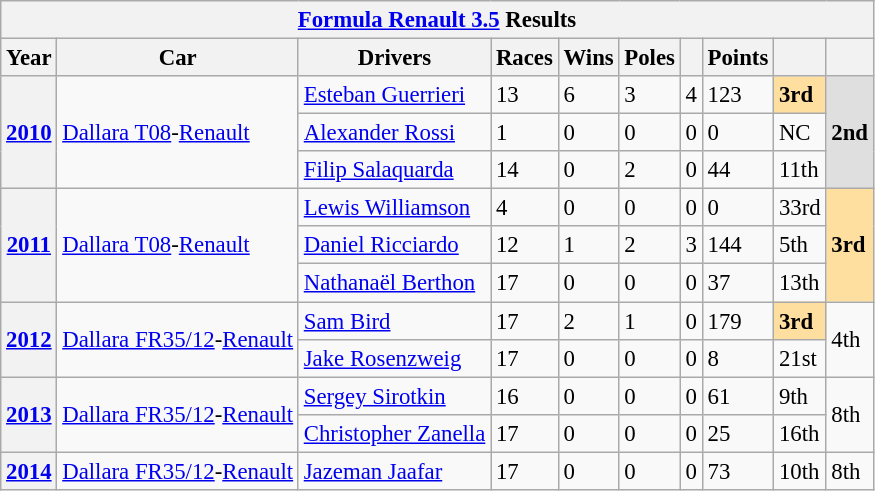<table class="wikitable" style="font-size:95%">
<tr>
<th colspan=10><a href='#'>Formula Renault 3.5</a> Results</th>
</tr>
<tr>
<th>Year</th>
<th>Car</th>
<th>Drivers</th>
<th>Races</th>
<th>Wins</th>
<th>Poles</th>
<th></th>
<th>Points</th>
<th></th>
<th></th>
</tr>
<tr>
<th rowspan=3><a href='#'>2010</a></th>
<td rowspan=3><a href='#'>Dallara T08</a>-<a href='#'>Renault</a></td>
<td> <a href='#'>Esteban Guerrieri</a></td>
<td>13</td>
<td>6</td>
<td>3</td>
<td>4</td>
<td>123</td>
<td style="background:#FFDF9F;"><strong>3rd</strong></td>
<td rowspan=3 style="background:#DFDFDF;"><strong>2nd</strong></td>
</tr>
<tr>
<td> <a href='#'>Alexander Rossi</a></td>
<td>1</td>
<td>0</td>
<td>0</td>
<td>0</td>
<td>0</td>
<td>NC</td>
</tr>
<tr>
<td> <a href='#'>Filip Salaquarda</a></td>
<td>14</td>
<td>0</td>
<td>2</td>
<td>0</td>
<td>44</td>
<td>11th</td>
</tr>
<tr>
<th rowspan=3><a href='#'>2011</a></th>
<td rowspan=3><a href='#'>Dallara T08</a>-<a href='#'>Renault</a></td>
<td> <a href='#'>Lewis Williamson</a></td>
<td>4</td>
<td>0</td>
<td>0</td>
<td>0</td>
<td>0</td>
<td>33rd</td>
<td rowspan=3 style="background:#FFDF9F;"><strong>3rd</strong></td>
</tr>
<tr>
<td> <a href='#'>Daniel Ricciardo</a></td>
<td>12</td>
<td>1</td>
<td>2</td>
<td>3</td>
<td>144</td>
<td>5th</td>
</tr>
<tr>
<td> <a href='#'>Nathanaël Berthon</a></td>
<td>17</td>
<td>0</td>
<td>0</td>
<td>0</td>
<td>37</td>
<td>13th</td>
</tr>
<tr>
<th rowspan=2><a href='#'>2012</a></th>
<td rowspan=2><a href='#'>Dallara FR35/12</a>-<a href='#'>Renault</a></td>
<td> <a href='#'>Sam Bird</a></td>
<td>17</td>
<td>2</td>
<td>1</td>
<td>0</td>
<td>179</td>
<td style="background:#FFDF9F;"><strong>3rd</strong></td>
<td rowspan=2>4th</td>
</tr>
<tr>
<td> <a href='#'>Jake Rosenzweig</a></td>
<td>17</td>
<td>0</td>
<td>0</td>
<td>0</td>
<td>8</td>
<td>21st</td>
</tr>
<tr>
<th rowspan=2><a href='#'>2013</a></th>
<td rowspan=2><a href='#'>Dallara FR35/12</a>-<a href='#'>Renault</a></td>
<td> <a href='#'>Sergey Sirotkin</a></td>
<td>16</td>
<td>0</td>
<td>0</td>
<td>0</td>
<td>61</td>
<td>9th</td>
<td rowspan=2>8th</td>
</tr>
<tr>
<td> <a href='#'>Christopher Zanella</a></td>
<td>17</td>
<td>0</td>
<td>0</td>
<td>0</td>
<td>25</td>
<td>16th</td>
</tr>
<tr>
<th><a href='#'>2014</a></th>
<td><a href='#'>Dallara FR35/12</a>-<a href='#'>Renault</a></td>
<td> <a href='#'>Jazeman Jaafar</a></td>
<td>17</td>
<td>0</td>
<td>0</td>
<td>0</td>
<td>73</td>
<td>10th</td>
<td>8th</td>
</tr>
</table>
